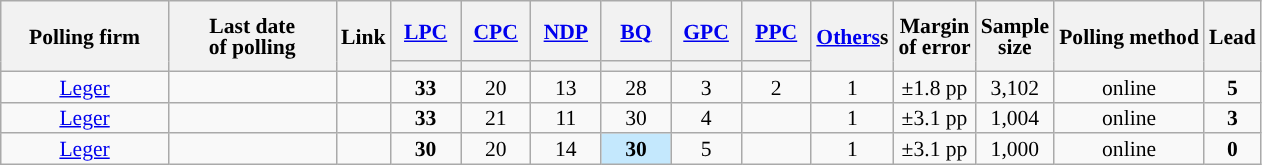<table class="wikitable sortable mw-datatable" style="text-align:center;font-size:90%;line-height:14px;">
<tr style="height:40px;">
<th style="width:105px;" rowspan="2">Polling firm</th>
<th style="width:105px;" rowspan="2">Last date<br>of polling</th>
<th rowspan="2">Link</th>
<th class="unsortable" style="width:40px;"><a href='#'>LPC</a></th>
<th class="unsortable" style="width:40px;"><a href='#'>CPC</a></th>
<th class="unsortable" style="width:40px;"><a href='#'>NDP</a></th>
<th class="unsortable" style="width:40px;"><a href='#'>BQ</a></th>
<th class="unsortable" style="width:40px;"><a href='#'>GPC</a></th>
<th class="unsortable" style="width:40px;"><a href='#'>PPC</a></th>
<th rowspan="2" style="width:40px"><a href='#'>Others</a>s</th>
<th rowspan="2">Margin<br>of error</th>
<th rowspan="2">Sample<br>size</th>
<th rowspan="2">Polling method</th>
<th rowspan="2">Lead</th>
</tr>
<tr>
<th style="background:"></th>
<th style="background:"></th>
<th style="background:"></th>
<th style="background:"></th>
<th style="background:"></th>
<th style="background:"></th>
</tr>
<tr>
<td><a href='#'>Leger</a></td>
<td></td>
<td></td>
<td><strong>33</strong></td>
<td>20</td>
<td>13</td>
<td>28</td>
<td>3</td>
<td>2</td>
<td>1</td>
<td>±1.8 pp</td>
<td>3,102</td>
<td>online</td>
<td><strong>5</strong></td>
</tr>
<tr>
<td><a href='#'>Leger</a></td>
<td></td>
<td></td>
<td><strong>33</strong></td>
<td>21</td>
<td>11</td>
<td>30</td>
<td>4</td>
<td></td>
<td>1</td>
<td>±3.1 pp</td>
<td>1,004</td>
<td>online</td>
<td><strong>3</strong></td>
</tr>
<tr>
<td><a href='#'>Leger</a></td>
<td></td>
<td></td>
<td><strong>30</strong></td>
<td>20</td>
<td>14</td>
<td style="background:#C4E8FD;"><strong>30</strong></td>
<td>5</td>
<td></td>
<td>1</td>
<td>±3.1 pp</td>
<td>1,000</td>
<td>online</td>
<td><strong>0</strong></td>
</tr>
</table>
